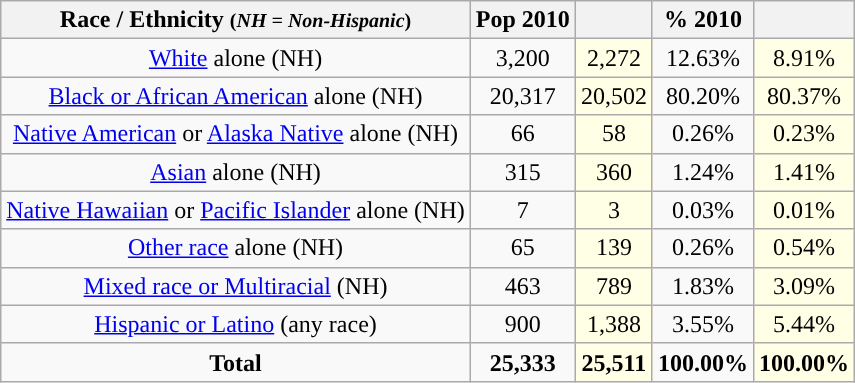<table class="wikitable" style="text-align:center;">
<tr>
<th>Race / Ethnicity <small>(<em>NH = Non-Hispanic</em>)</small></th>
<th>Pop 2010</th>
<th></th>
<th>% 2010</th>
<th></th>
</tr>
<tr>
<td><a href='#'>White</a> alone (NH)</td>
<td>3,200</td>
<td style='background: #ffffe6;'>2,272</td>
<td>12.63%</td>
<td style='background: #ffffe6;'>8.91%</td>
</tr>
<tr>
<td><a href='#'>Black or African American</a> alone (NH)</td>
<td>20,317</td>
<td style='background: #ffffe6;'>20,502</td>
<td>80.20%</td>
<td style='background: #ffffe6;'>80.37%</td>
</tr>
<tr>
<td><a href='#'>Native American</a> or <a href='#'>Alaska Native</a> alone (NH)</td>
<td>66</td>
<td style='background: #ffffe6;'>58</td>
<td>0.26%</td>
<td style='background: #ffffe6;'>0.23%</td>
</tr>
<tr>
<td><a href='#'>Asian</a> alone (NH)</td>
<td>315</td>
<td style='background: #ffffe6;'>360</td>
<td>1.24%</td>
<td style='background: #ffffe6;'>1.41%</td>
</tr>
<tr>
<td><a href='#'>Native Hawaiian</a> or <a href='#'>Pacific Islander</a> alone (NH)</td>
<td>7</td>
<td style='background: #ffffe6;'>3</td>
<td>0.03%</td>
<td style='background: #ffffe6;'>0.01%</td>
</tr>
<tr>
<td><a href='#'>Other race</a> alone (NH)</td>
<td>65</td>
<td style='background: #ffffe6;'>139</td>
<td>0.26%</td>
<td style='background: #ffffe6;'>0.54%</td>
</tr>
<tr>
<td><a href='#'>Mixed race or Multiracial</a> (NH)</td>
<td>463</td>
<td style='background: #ffffe6;'>789</td>
<td>1.83%</td>
<td style='background: #ffffe6;'>3.09%</td>
</tr>
<tr>
<td><a href='#'>Hispanic or Latino</a> (any race)</td>
<td>900</td>
<td style='background: #ffffe6;'>1,388</td>
<td>3.55%</td>
<td style='background: #ffffe6;'>5.44%</td>
</tr>
<tr>
<td><strong>Total</strong></td>
<td><strong>25,333</strong></td>
<td style='background: #ffffe6;'><strong>25,511</strong></td>
<td><strong>100.00%</strong></td>
<td style='background: #ffffe6;'><strong>100.00%</strong></td>
</tr>
</table>
